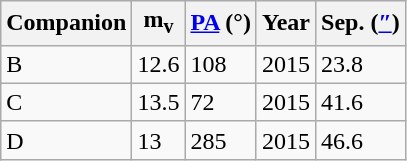<table class="wikitable">
<tr>
<th>Companion</th>
<th>m<sub>v</sub></th>
<th><a href='#'>PA</a> (°)</th>
<th>Year</th>
<th>Sep. (<a href='#'>″</a>)</th>
</tr>
<tr>
<td>B</td>
<td>12.6</td>
<td>108</td>
<td>2015</td>
<td>23.8</td>
</tr>
<tr>
<td>C</td>
<td>13.5</td>
<td>72</td>
<td>2015</td>
<td>41.6</td>
</tr>
<tr>
<td>D</td>
<td>13</td>
<td>285</td>
<td>2015</td>
<td>46.6</td>
</tr>
</table>
